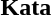<table>
<tr>
<td><strong>Kata</strong></td>
<td></td>
<td></td>
<td>  <br> </td>
</tr>
</table>
